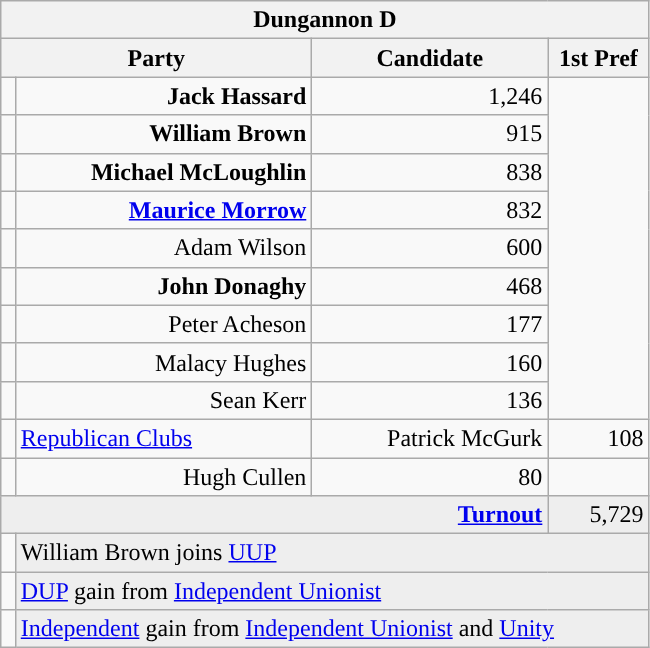<table class="wikitable">
<tr>
<th colspan="4" align="center">Dungannon D</th>
</tr>
<tr>
<th colspan="2" align="center" width=200>Party</th>
<th width=150>Candidate</th>
<th width=60>1st Pref</th>
</tr>
<tr>
<td></td>
<td align="right"><strong>Jack Hassard</strong></td>
<td align="right">1,246</td>
</tr>
<tr>
<td></td>
<td align="right"><strong>William Brown</strong></td>
<td align="right">915</td>
</tr>
<tr>
<td></td>
<td align="right"><strong>Michael McLoughlin</strong></td>
<td align="right">838</td>
</tr>
<tr>
<td></td>
<td align="right"><strong><a href='#'>Maurice Morrow</a></strong></td>
<td align="right">832</td>
</tr>
<tr>
<td></td>
<td align="right">Adam Wilson</td>
<td align="right">600</td>
</tr>
<tr>
<td></td>
<td align="right"><strong>John Donaghy</strong></td>
<td align="right">468</td>
</tr>
<tr>
<td></td>
<td align="right">Peter Acheson</td>
<td align="right">177</td>
</tr>
<tr>
<td></td>
<td align="right">Malacy Hughes</td>
<td align="right">160</td>
</tr>
<tr>
<td></td>
<td align="right">Sean Kerr</td>
<td align="right">136</td>
</tr>
<tr>
<td style="background-color: "></td>
<td><a href='#'>Republican Clubs</a></td>
<td align="right">Patrick McGurk</td>
<td align="right">108</td>
</tr>
<tr>
<td></td>
<td align="right">Hugh Cullen</td>
<td align="right">80</td>
</tr>
<tr bgcolor="EEEEEE">
<td colspan=3 align="right"><strong><a href='#'>Turnout</a></strong></td>
<td align="right">5,729</td>
</tr>
<tr>
<td bgcolor=></td>
<td colspan=3 bgcolor="EEEEEE">William Brown joins <a href='#'>UUP</a></td>
</tr>
<tr>
<td bgcolor=></td>
<td colspan=3 bgcolor="EEEEEE"><a href='#'>DUP</a> gain from <a href='#'>Independent Unionist</a></td>
</tr>
<tr>
<td bgcolor=></td>
<td colspan=3 bgcolor="EEEEEE"><a href='#'>Independent</a> gain from <a href='#'>Independent Unionist</a> and <a href='#'>Unity</a></td>
</tr>
</table>
